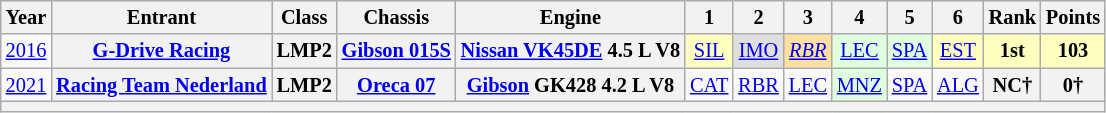<table class="wikitable" style="text-align:center; font-size:85%">
<tr>
<th>Year</th>
<th>Entrant</th>
<th>Class</th>
<th>Chassis</th>
<th>Engine</th>
<th>1</th>
<th>2</th>
<th>3</th>
<th>4</th>
<th>5</th>
<th>6</th>
<th>Rank</th>
<th>Points</th>
</tr>
<tr>
<td><a href='#'>2016</a></td>
<th nowrap><a href='#'>G-Drive Racing</a></th>
<th>LMP2</th>
<th nowrap><a href='#'>Gibson 015S</a></th>
<th nowrap><a href='#'>Nissan VK45DE</a> 4.5 L V8</th>
<td style="background:#FFFFBF;"><a href='#'>SIL</a><br></td>
<td style="background:#DFDFDF;"><a href='#'>IMO</a><br></td>
<td style="background:#FFDF9F;"><em><a href='#'>RBR</a></em><br></td>
<td style="background:#DFFFDF;"><a href='#'>LEC</a><br></td>
<td style="background:#DFFFDF;"><a href='#'>SPA</a><br></td>
<td style="background:#FFFFBF;"><a href='#'>EST</a><br></td>
<th style="background:#FFFFBF;">1st</th>
<th style="background:#FFFFBF;">103</th>
</tr>
<tr>
<td><a href='#'>2021</a></td>
<th nowrap><a href='#'>Racing Team Nederland</a></th>
<th>LMP2</th>
<th nowrap><a href='#'>Oreca 07</a></th>
<th nowrap><a href='#'>Gibson</a> GK428 4.2 L V8</th>
<td><a href='#'>CAT</a></td>
<td><a href='#'>RBR</a></td>
<td><a href='#'>LEC</a></td>
<td style="background:#DFFFDF;"><a href='#'>MNZ</a><br></td>
<td><a href='#'>SPA</a></td>
<td><a href='#'>ALG</a></td>
<th>NC†</th>
<th>0†</th>
</tr>
<tr>
<th colspan="13"></th>
</tr>
</table>
